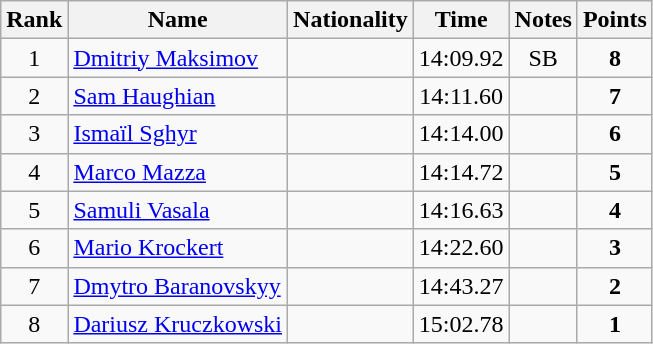<table class="wikitable sortable" style="text-align:center">
<tr>
<th>Rank</th>
<th>Name</th>
<th>Nationality</th>
<th>Time</th>
<th>Notes</th>
<th>Points</th>
</tr>
<tr>
<td>1</td>
<td align=left><a href='#'>Dmitriy Maksimov</a></td>
<td align=left></td>
<td>14:09.92</td>
<td>SB</td>
<td><strong>8</strong></td>
</tr>
<tr>
<td>2</td>
<td align=left><a href='#'>Sam Haughian</a></td>
<td align=left></td>
<td>14:11.60</td>
<td></td>
<td><strong>7</strong></td>
</tr>
<tr>
<td>3</td>
<td align=left><a href='#'>Ismaïl Sghyr</a></td>
<td align=left></td>
<td>14:14.00</td>
<td></td>
<td><strong>6</strong></td>
</tr>
<tr>
<td>4</td>
<td align=left><a href='#'>Marco Mazza</a></td>
<td align=left></td>
<td>14:14.72</td>
<td></td>
<td><strong>5</strong></td>
</tr>
<tr>
<td>5</td>
<td align=left><a href='#'>Samuli Vasala</a></td>
<td align=left></td>
<td>14:16.63</td>
<td></td>
<td><strong>4</strong></td>
</tr>
<tr>
<td>6</td>
<td align=left><a href='#'>Mario Krockert</a></td>
<td align=left></td>
<td>14:22.60</td>
<td></td>
<td><strong>3</strong></td>
</tr>
<tr>
<td>7</td>
<td align=left><a href='#'>Dmytro Baranovskyy</a></td>
<td align=left></td>
<td>14:43.27</td>
<td></td>
<td><strong>2</strong></td>
</tr>
<tr>
<td>8</td>
<td align=left><a href='#'>Dariusz Kruczkowski</a></td>
<td align=left></td>
<td>15:02.78</td>
<td></td>
<td><strong>1</strong></td>
</tr>
</table>
